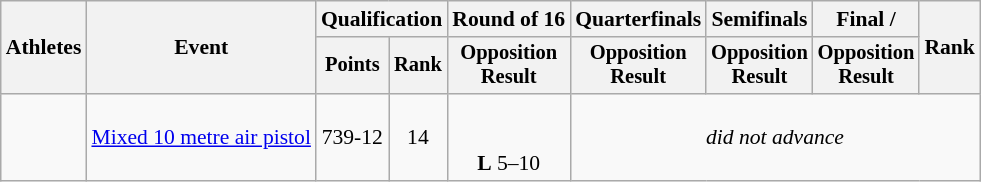<table class="wikitable" style="font-size:90%;">
<tr>
<th rowspan=2>Athletes</th>
<th rowspan=2>Event</th>
<th colspan=2>Qualification</th>
<th>Round of 16</th>
<th>Quarterfinals</th>
<th>Semifinals</th>
<th>Final / </th>
<th rowspan=2>Rank</th>
</tr>
<tr style="font-size:95%">
<th>Points</th>
<th>Rank</th>
<th>Opposition<br>Result</th>
<th>Opposition<br>Result</th>
<th>Opposition<br>Result</th>
<th>Opposition<br>Result</th>
</tr>
<tr align=center>
<td align=left><br></td>
<td align=left><a href='#'>Mixed 10 metre air pistol</a></td>
<td>739-12</td>
<td>14</td>
<td><br><br><strong>L</strong> 5–10</td>
<td colspan=4><em>did not advance</em></td>
</tr>
</table>
